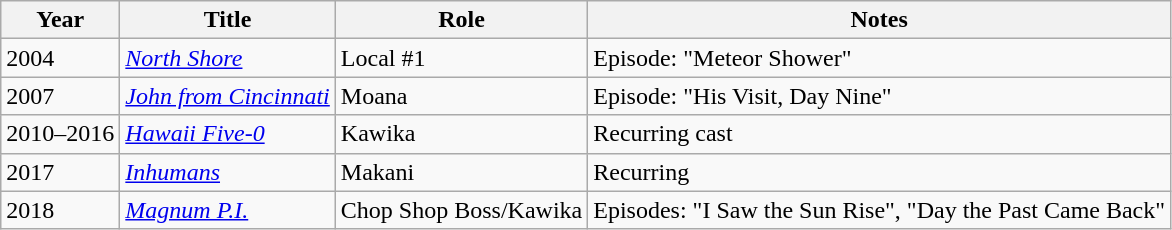<table class="wikitable plainrowheaders sortable">
<tr>
<th scope="col">Year</th>
<th scope="col">Title</th>
<th scope="col">Role</th>
<th scope="col" class="unsortable">Notes</th>
</tr>
<tr>
<td>2004</td>
<td scope="row"><em><a href='#'>North Shore</a></em></td>
<td>Local #1</td>
<td>Episode: "Meteor Shower"</td>
</tr>
<tr>
<td>2007</td>
<td scope="row"><em><a href='#'>John from Cincinnati</a></em></td>
<td>Moana</td>
<td>Episode: "His Visit, Day Nine"</td>
</tr>
<tr>
<td>2010–2016</td>
<td scope="row"><em><a href='#'>Hawaii Five-0</a></em></td>
<td>Kawika</td>
<td>Recurring cast</td>
</tr>
<tr>
<td>2017</td>
<td scope="row"><em><a href='#'>Inhumans</a></em></td>
<td>Makani</td>
<td>Recurring</td>
</tr>
<tr>
<td>2018</td>
<td scope="row"><em><a href='#'>Magnum P.I.</a></em></td>
<td>Chop Shop Boss/Kawika</td>
<td>Episodes: "I Saw the Sun Rise", "Day the Past Came Back"</td>
</tr>
</table>
